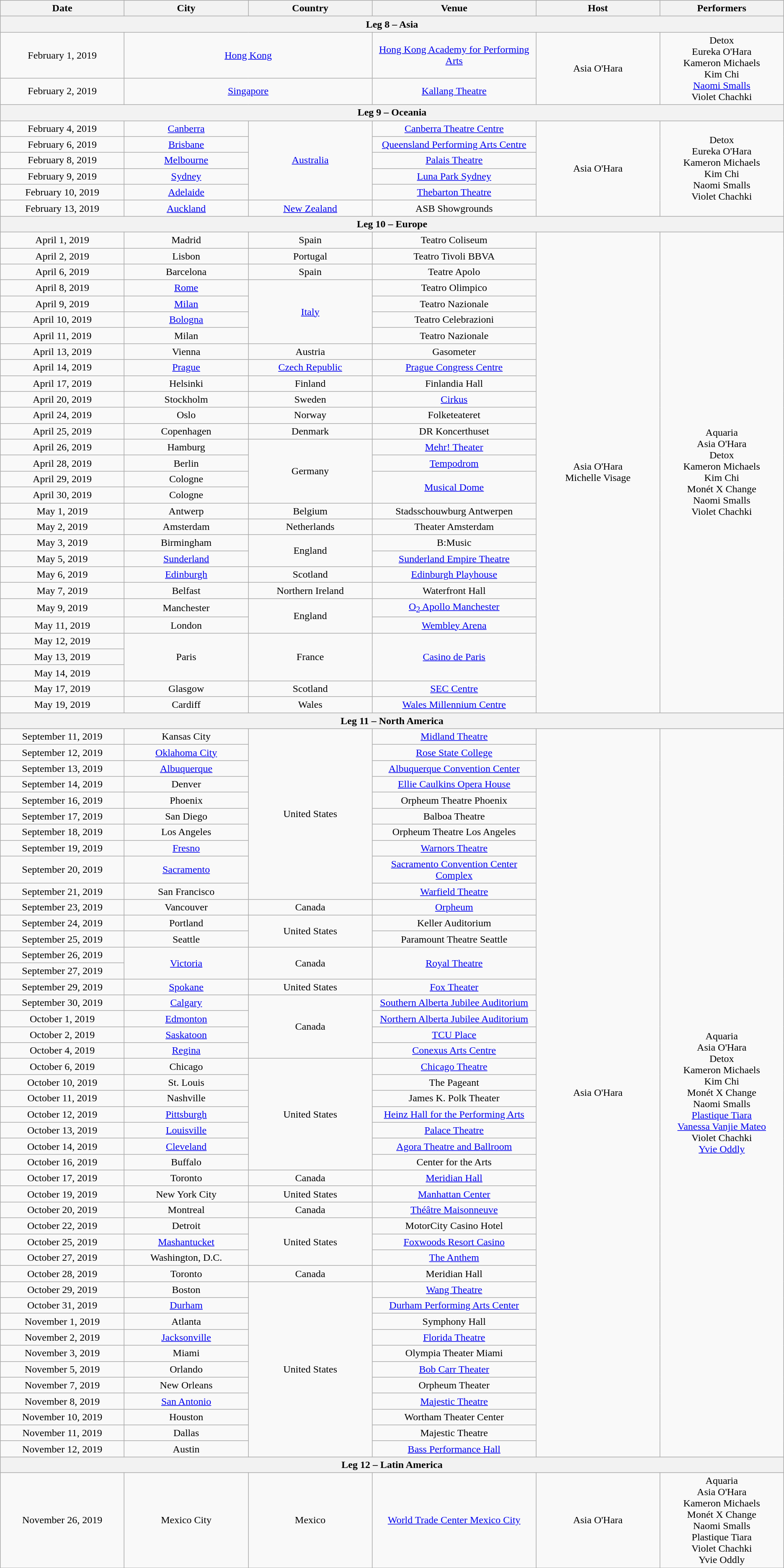<table class="wikitable" style="text-align:center;">
<tr>
<th scope="col" style="width:12em;">Date</th>
<th scope="col" style="width:12em;">City</th>
<th scope="col" style="width:12em;">Country</th>
<th scope="col" style="width:16em;">Venue</th>
<th scope="col" style="width:12em;">Host</th>
<th scope="col" style="width:12em;">Performers</th>
</tr>
<tr>
<th colspan="6">Leg 8 –  Asia</th>
</tr>
<tr>
<td>February 1, 2019</td>
<td colspan="2"><a href='#'>Hong Kong</a></td>
<td><a href='#'>Hong Kong Academy for Performing Arts</a></td>
<td rowspan="2">Asia O'Hara</td>
<td rowspan="2">Detox<br>Eureka O'Hara<br>Kameron Michaels<br>Kim Chi<br><a href='#'>Naomi Smalls</a><br>Violet Chachki<br></td>
</tr>
<tr>
<td>February 2, 2019</td>
<td colspan="2"><a href='#'>Singapore</a></td>
<td><a href='#'>Kallang Theatre</a></td>
</tr>
<tr>
<th colspan="6">Leg 9 – Oceania</th>
</tr>
<tr>
<td>February 4, 2019</td>
<td><a href='#'>Canberra</a></td>
<td rowspan="5"><a href='#'>Australia</a></td>
<td><a href='#'>Canberra Theatre Centre</a></td>
<td rowspan="6">Asia O'Hara</td>
<td rowspan="6">Detox<br>Eureka O'Hara<br>Kameron Michaels<br>Kim Chi<br>Naomi Smalls<br>Violet Chachki<br></td>
</tr>
<tr>
<td>February 6, 2019</td>
<td><a href='#'>Brisbane</a></td>
<td><a href='#'>Queensland Performing Arts Centre</a></td>
</tr>
<tr>
<td>February 8, 2019</td>
<td><a href='#'>Melbourne</a></td>
<td><a href='#'>Palais Theatre</a></td>
</tr>
<tr>
<td>February 9, 2019</td>
<td><a href='#'>Sydney</a></td>
<td><a href='#'>Luna Park Sydney</a></td>
</tr>
<tr>
<td>February 10, 2019</td>
<td><a href='#'>Adelaide</a></td>
<td><a href='#'>Thebarton Theatre</a></td>
</tr>
<tr>
<td>February 13, 2019</td>
<td><a href='#'>Auckland</a></td>
<td><a href='#'>New Zealand</a></td>
<td>ASB Showgrounds</td>
</tr>
<tr>
<th colspan="6">Leg 10 – Europe</th>
</tr>
<tr>
<td>April 1, 2019</td>
<td>Madrid</td>
<td>Spain</td>
<td>Teatro Coliseum</td>
<td rowspan="30">Asia O'Hara<br>Michelle Visage</td>
<td rowspan="30">Aquaria<br>Asia O'Hara<br>Detox<br>Kameron Michaels<br>Kim Chi<br>Monét X Change<br>Naomi Smalls<br>Violet Chachki</td>
</tr>
<tr>
<td>April 2, 2019</td>
<td>Lisbon</td>
<td>Portugal</td>
<td>Teatro Tivoli BBVA</td>
</tr>
<tr>
<td>April 6, 2019</td>
<td>Barcelona</td>
<td>Spain</td>
<td>Teatre Apolo</td>
</tr>
<tr>
<td>April 8, 2019</td>
<td><a href='#'>Rome</a></td>
<td rowspan="4"><a href='#'>Italy</a></td>
<td>Teatro Olimpico</td>
</tr>
<tr>
<td>April 9, 2019</td>
<td><a href='#'>Milan</a></td>
<td>Teatro Nazionale</td>
</tr>
<tr>
<td>April 10, 2019</td>
<td><a href='#'>Bologna</a></td>
<td>Teatro Celebrazioni</td>
</tr>
<tr>
<td>April 11, 2019</td>
<td>Milan</td>
<td>Teatro Nazionale</td>
</tr>
<tr>
<td>April 13, 2019</td>
<td>Vienna</td>
<td>Austria</td>
<td>Gasometer</td>
</tr>
<tr>
<td>April 14, 2019</td>
<td><a href='#'>Prague</a></td>
<td><a href='#'>Czech Republic</a></td>
<td><a href='#'>Prague Congress Centre</a></td>
</tr>
<tr>
<td>April 17, 2019</td>
<td>Helsinki</td>
<td>Finland</td>
<td>Finlandia Hall</td>
</tr>
<tr>
<td>April 20, 2019</td>
<td>Stockholm</td>
<td>Sweden</td>
<td><a href='#'>Cirkus</a></td>
</tr>
<tr>
<td>April 24, 2019</td>
<td>Oslo</td>
<td>Norway</td>
<td>Folketeateret</td>
</tr>
<tr>
<td>April 25, 2019</td>
<td>Copenhagen</td>
<td>Denmark</td>
<td>DR Koncerthuset</td>
</tr>
<tr>
<td>April 26, 2019</td>
<td>Hamburg</td>
<td rowspan="4">Germany</td>
<td><a href='#'>Mehr! Theater</a></td>
</tr>
<tr>
<td>April 28, 2019</td>
<td>Berlin</td>
<td><a href='#'>Tempodrom</a></td>
</tr>
<tr>
<td>April 29, 2019</td>
<td>Cologne</td>
<td rowspan="2"><a href='#'>Musical Dome</a></td>
</tr>
<tr>
<td>April 30, 2019</td>
<td>Cologne</td>
</tr>
<tr>
<td>May 1, 2019</td>
<td>Antwerp</td>
<td>Belgium</td>
<td>Stadsschouwburg Antwerpen</td>
</tr>
<tr>
<td>May 2, 2019</td>
<td>Amsterdam</td>
<td>Netherlands</td>
<td>Theater Amsterdam</td>
</tr>
<tr>
<td>May 3, 2019</td>
<td>Birmingham</td>
<td rowspan="2">England</td>
<td>B:Music</td>
</tr>
<tr>
<td>May 5, 2019</td>
<td><a href='#'>Sunderland</a></td>
<td><a href='#'>Sunderland Empire Theatre</a></td>
</tr>
<tr>
<td>May 6, 2019</td>
<td><a href='#'>Edinburgh</a></td>
<td>Scotland</td>
<td><a href='#'>Edinburgh Playhouse</a></td>
</tr>
<tr>
<td>May 7, 2019</td>
<td>Belfast</td>
<td>Northern Ireland</td>
<td>Waterfront Hall</td>
</tr>
<tr>
<td>May 9, 2019</td>
<td>Manchester</td>
<td rowspan="2">England</td>
<td><a href='#'>O<sub>2</sub> Apollo Manchester</a></td>
</tr>
<tr>
<td>May 11, 2019</td>
<td>London</td>
<td><a href='#'>Wembley Arena</a></td>
</tr>
<tr>
<td>May 12, 2019</td>
<td rowspan="3">Paris</td>
<td rowspan="3">France</td>
<td rowspan="3"><a href='#'>Casino de Paris</a></td>
</tr>
<tr>
<td>May 13, 2019</td>
</tr>
<tr>
<td>May 14, 2019</td>
</tr>
<tr>
<td>May 17, 2019</td>
<td>Glasgow</td>
<td>Scotland</td>
<td><a href='#'>SEC Centre</a></td>
</tr>
<tr>
<td>May 19, 2019</td>
<td>Cardiff</td>
<td>Wales</td>
<td><a href='#'>Wales Millennium Centre</a></td>
</tr>
<tr>
<th colspan="6">Leg 11 – North America</th>
</tr>
<tr>
<td>September 11, 2019</td>
<td>Kansas City</td>
<td rowspan="10">United States</td>
<td><a href='#'>Midland Theatre</a></td>
<td rowspan="45">Asia O'Hara</td>
<td rowspan="45">Aquaria<br>Asia O'Hara<br>Detox<br>Kameron Michaels<br>Kim Chi<br>Monét X Change<br>Naomi Smalls<br><a href='#'>Plastique Tiara</a><br><a href='#'>Vanessa Vanjie Mateo</a><br>Violet Chachki<br><a href='#'>Yvie Oddly</a></td>
</tr>
<tr>
<td>September 12, 2019</td>
<td><a href='#'>Oklahoma City</a></td>
<td><a href='#'>Rose State College</a></td>
</tr>
<tr>
<td>September 13, 2019</td>
<td><a href='#'>Albuquerque</a></td>
<td><a href='#'>Albuquerque Convention Center</a></td>
</tr>
<tr>
<td>September 14, 2019</td>
<td>Denver</td>
<td><a href='#'>Ellie Caulkins Opera House</a></td>
</tr>
<tr>
<td>September 16, 2019</td>
<td>Phoenix</td>
<td>Orpheum Theatre Phoenix</td>
</tr>
<tr>
<td>September 17, 2019</td>
<td>San Diego</td>
<td>Balboa Theatre</td>
</tr>
<tr>
<td>September 18, 2019</td>
<td>Los Angeles</td>
<td>Orpheum Theatre Los Angeles</td>
</tr>
<tr>
<td>September 19, 2019</td>
<td><a href='#'>Fresno</a></td>
<td><a href='#'>Warnors Theatre</a></td>
</tr>
<tr>
<td>September 20, 2019</td>
<td><a href='#'>Sacramento</a></td>
<td><a href='#'>Sacramento Convention Center Complex</a></td>
</tr>
<tr>
<td>September 21, 2019</td>
<td>San Francisco</td>
<td><a href='#'>Warfield Theatre</a></td>
</tr>
<tr>
<td>September 23, 2019</td>
<td>Vancouver</td>
<td>Canada</td>
<td><a href='#'>Orpheum</a></td>
</tr>
<tr>
<td>September 24, 2019</td>
<td>Portland</td>
<td rowspan="2">United States</td>
<td>Keller Auditorium</td>
</tr>
<tr>
<td>September 25, 2019</td>
<td>Seattle</td>
<td>Paramount Theatre Seattle</td>
</tr>
<tr>
<td>September 26, 2019</td>
<td rowspan="2"><a href='#'>Victoria</a></td>
<td rowspan="2">Canada</td>
<td rowspan="2"><a href='#'>Royal Theatre</a></td>
</tr>
<tr>
<td>September 27, 2019</td>
</tr>
<tr>
<td>September 29, 2019</td>
<td><a href='#'>Spokane</a></td>
<td>United States</td>
<td><a href='#'>Fox Theater</a></td>
</tr>
<tr>
<td>September 30, 2019</td>
<td><a href='#'>Calgary</a></td>
<td rowspan="4">Canada</td>
<td><a href='#'>Southern Alberta Jubilee Auditorium</a></td>
</tr>
<tr>
<td>October 1, 2019</td>
<td><a href='#'>Edmonton</a></td>
<td><a href='#'>Northern Alberta Jubilee Auditorium</a></td>
</tr>
<tr>
<td>October 2, 2019</td>
<td><a href='#'>Saskatoon</a></td>
<td><a href='#'>TCU Place</a></td>
</tr>
<tr>
<td>October 4, 2019</td>
<td><a href='#'>Regina</a></td>
<td><a href='#'>Conexus Arts Centre</a></td>
</tr>
<tr>
<td>October 6, 2019</td>
<td>Chicago</td>
<td rowspan="7">United States</td>
<td><a href='#'>Chicago Theatre</a></td>
</tr>
<tr>
<td>October 10, 2019</td>
<td>St. Louis</td>
<td>The Pageant</td>
</tr>
<tr>
<td>October 11, 2019</td>
<td>Nashville</td>
<td>James K. Polk Theater</td>
</tr>
<tr>
<td>October 12, 2019</td>
<td><a href='#'>Pittsburgh</a></td>
<td><a href='#'>Heinz Hall for the Performing Arts</a></td>
</tr>
<tr>
<td>October 13, 2019</td>
<td><a href='#'>Louisville</a></td>
<td><a href='#'>Palace Theatre</a></td>
</tr>
<tr>
<td>October 14, 2019</td>
<td><a href='#'>Cleveland</a></td>
<td><a href='#'>Agora Theatre and Ballroom</a></td>
</tr>
<tr>
<td>October 16, 2019</td>
<td>Buffalo</td>
<td>Center for the Arts</td>
</tr>
<tr>
<td>October 17, 2019</td>
<td>Toronto</td>
<td>Canada</td>
<td><a href='#'>Meridian Hall</a></td>
</tr>
<tr>
<td>October 19, 2019</td>
<td>New York City</td>
<td>United States</td>
<td><a href='#'>Manhattan Center</a></td>
</tr>
<tr>
<td>October 20, 2019</td>
<td>Montreal</td>
<td>Canada</td>
<td><a href='#'>Théâtre Maisonneuve</a></td>
</tr>
<tr>
<td>October 22, 2019</td>
<td>Detroit</td>
<td rowspan="3">United States</td>
<td>MotorCity Casino Hotel</td>
</tr>
<tr>
<td>October 25, 2019</td>
<td><a href='#'>Mashantucket</a></td>
<td><a href='#'>Foxwoods Resort Casino</a></td>
</tr>
<tr>
<td>October 27, 2019</td>
<td>Washington, D.C.</td>
<td><a href='#'>The Anthem</a></td>
</tr>
<tr>
<td>October 28, 2019</td>
<td>Toronto</td>
<td>Canada</td>
<td>Meridian Hall</td>
</tr>
<tr>
<td>October 29, 2019</td>
<td>Boston</td>
<td rowspan="11">United States</td>
<td><a href='#'>Wang Theatre</a></td>
</tr>
<tr>
<td>October 31, 2019</td>
<td><a href='#'>Durham</a></td>
<td><a href='#'>Durham Performing Arts Center</a></td>
</tr>
<tr>
<td>November 1, 2019</td>
<td>Atlanta</td>
<td>Symphony Hall</td>
</tr>
<tr>
<td>November 2, 2019</td>
<td><a href='#'>Jacksonville</a></td>
<td><a href='#'>Florida Theatre</a></td>
</tr>
<tr>
<td>November 3, 2019</td>
<td>Miami</td>
<td>Olympia Theater Miami</td>
</tr>
<tr>
<td>November 5, 2019</td>
<td>Orlando</td>
<td><a href='#'>Bob Carr Theater</a></td>
</tr>
<tr>
<td>November 7, 2019</td>
<td>New Orleans</td>
<td>Orpheum Theater</td>
</tr>
<tr>
<td>November 8, 2019</td>
<td><a href='#'>San Antonio</a></td>
<td><a href='#'>Majestic Theatre</a></td>
</tr>
<tr>
<td>November 10, 2019</td>
<td>Houston</td>
<td>Wortham Theater Center</td>
</tr>
<tr>
<td>November 11, 2019</td>
<td>Dallas</td>
<td>Majestic Theatre</td>
</tr>
<tr>
<td>November 12, 2019</td>
<td>Austin</td>
<td><a href='#'>Bass Performance Hall</a></td>
</tr>
<tr>
<th colspan="6">Leg 12 – Latin America</th>
</tr>
<tr>
<td>November 26, 2019</td>
<td>Mexico City</td>
<td>Mexico</td>
<td><a href='#'>World Trade Center Mexico City</a></td>
<td rowspan="1">Asia O'Hara</td>
<td rowspan="1">Aquaria<br>Asia O'Hara<br>Kameron Michaels<br>Monét X Change<br>Naomi Smalls<br>Plastique Tiara<br>Violet Chachki<br>Yvie Oddly<br></td>
</tr>
<tr>
</tr>
</table>
